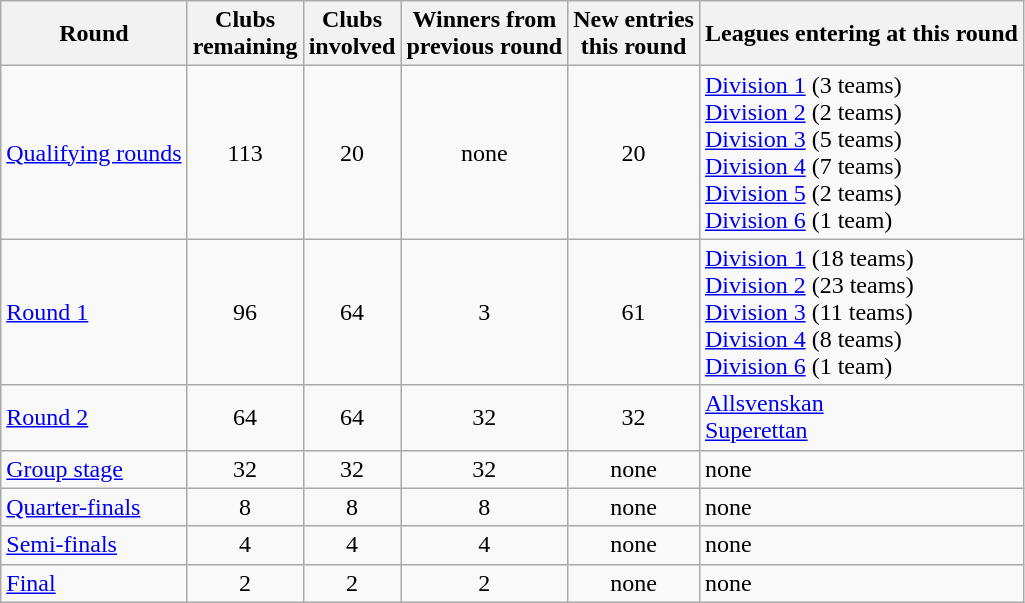<table class="wikitable">
<tr>
<th>Round</th>
<th>Clubs<br>remaining</th>
<th>Clubs<br>involved</th>
<th>Winners from<br>previous round</th>
<th>New entries<br>this round</th>
<th>Leagues entering at this round</th>
</tr>
<tr>
<td><a href='#'>Qualifying rounds</a></td>
<td style="text-align:center;">113</td>
<td style="text-align:center;">20</td>
<td style="text-align:center;">none</td>
<td style="text-align:center;">20</td>
<td><a href='#'>Division 1</a> (3 teams)<br><a href='#'>Division 2</a> (2 teams)<br><a href='#'>Division 3</a> (5 teams)<br><a href='#'>Division 4</a> (7 teams)<br><a href='#'>Division 5</a> (2 teams)<br><a href='#'>Division 6</a> (1 team)</td>
</tr>
<tr>
<td><a href='#'>Round 1</a></td>
<td style="text-align:center;">96</td>
<td style="text-align:center;">64</td>
<td style="text-align:center;">3</td>
<td style="text-align:center;">61</td>
<td><a href='#'>Division 1</a> (18 teams)<br><a href='#'>Division 2</a> (23 teams)<br><a href='#'>Division 3</a> (11 teams)<br><a href='#'>Division 4</a> (8 teams)<br><a href='#'>Division 6</a> (1 team)</td>
</tr>
<tr>
<td><a href='#'>Round 2</a></td>
<td style="text-align:center;">64</td>
<td style="text-align:center;">64</td>
<td style="text-align:center;">32</td>
<td style="text-align:center;">32</td>
<td><a href='#'>Allsvenskan</a><br><a href='#'>Superettan</a></td>
</tr>
<tr>
<td><a href='#'>Group stage</a></td>
<td style="text-align:center;">32</td>
<td style="text-align:center;">32</td>
<td style="text-align:center;">32</td>
<td style="text-align:center;">none</td>
<td>none</td>
</tr>
<tr>
<td><a href='#'>Quarter-finals</a></td>
<td style="text-align:center;">8</td>
<td style="text-align:center;">8</td>
<td style="text-align:center;">8</td>
<td style="text-align:center;">none</td>
<td>none</td>
</tr>
<tr>
<td><a href='#'>Semi-finals</a></td>
<td style="text-align:center;">4</td>
<td style="text-align:center;">4</td>
<td style="text-align:center;">4</td>
<td style="text-align:center;">none</td>
<td>none</td>
</tr>
<tr>
<td><a href='#'>Final</a></td>
<td style="text-align:center;">2</td>
<td style="text-align:center;">2</td>
<td style="text-align:center;">2</td>
<td style="text-align:center;">none</td>
<td>none</td>
</tr>
</table>
